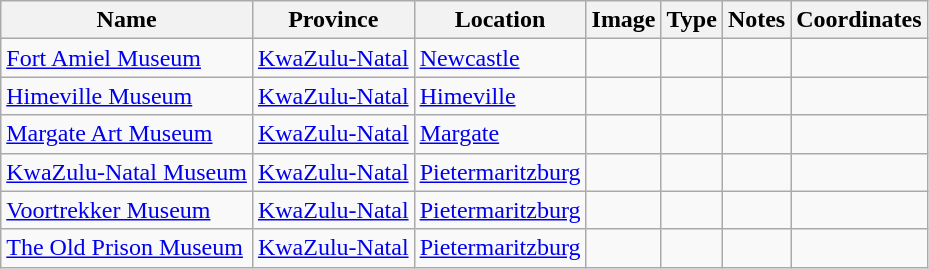<table class="wikitable sortable">
<tr>
<th>Name</th>
<th>Province</th>
<th>Location</th>
<th>Image</th>
<th>Type</th>
<th>Notes</th>
<th>Coordinates</th>
</tr>
<tr>
<td><a href='#'>Fort Amiel Museum</a></td>
<td><a href='#'>KwaZulu-Natal</a></td>
<td><a href='#'>Newcastle</a></td>
<td></td>
<td></td>
<td></td>
<td></td>
</tr>
<tr>
<td><a href='#'>Himeville Museum</a></td>
<td><a href='#'>KwaZulu-Natal</a></td>
<td><a href='#'>Himeville</a></td>
<td></td>
<td></td>
<td></td>
<td></td>
</tr>
<tr>
<td><a href='#'>Margate Art Museum</a></td>
<td><a href='#'>KwaZulu-Natal</a></td>
<td><a href='#'>Margate</a></td>
<td></td>
<td></td>
<td></td>
<td></td>
</tr>
<tr>
<td><a href='#'>KwaZulu-Natal Museum</a></td>
<td><a href='#'>KwaZulu-Natal</a></td>
<td><a href='#'>Pietermaritzburg</a></td>
<td></td>
<td></td>
<td></td>
<td></td>
</tr>
<tr>
<td><a href='#'>Voortrekker Museum</a></td>
<td><a href='#'>KwaZulu-Natal</a></td>
<td><a href='#'>Pietermaritzburg</a></td>
<td></td>
<td></td>
<td></td>
<td></td>
</tr>
<tr>
<td><a href='#'>The Old Prison Museum</a></td>
<td><a href='#'>KwaZulu-Natal</a></td>
<td><a href='#'>Pietermaritzburg</a></td>
<td></td>
<td></td>
<td></td>
</tr>
</table>
